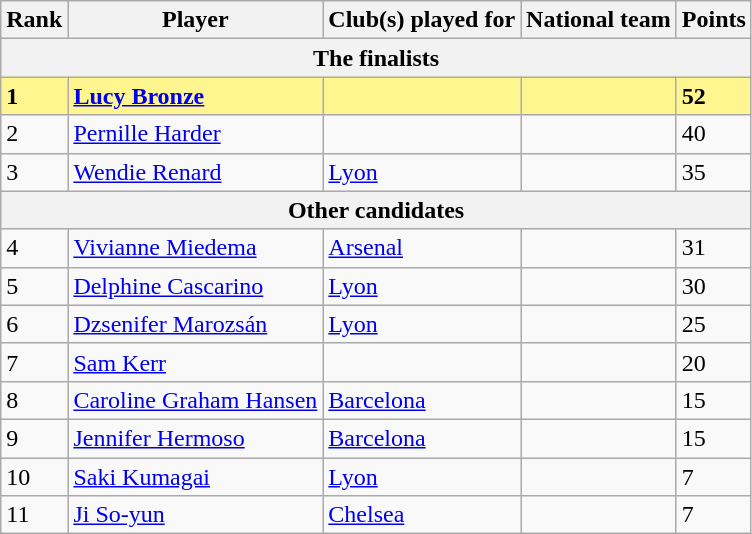<table class="wikitable plainrowheaders sortable">
<tr>
<th>Rank</th>
<th>Player</th>
<th>Club(s) played for</th>
<th>National team</th>
<th>Points</th>
</tr>
<tr>
<th colspan="5">The finalists</th>
</tr>
<tr style="background-color: #FFF68F; font-weight: bold;">
<td>1</td>
<td><a href='#'>Lucy Bronze</a></td>
<td></td>
<td></td>
<td>52</td>
</tr>
<tr>
<td>2</td>
<td><a href='#'>Pernille Harder</a></td>
<td></td>
<td></td>
<td>40</td>
</tr>
<tr>
<td>3</td>
<td><a href='#'>Wendie Renard</a></td>
<td> <a href='#'>Lyon</a></td>
<td></td>
<td>35</td>
</tr>
<tr>
<th colspan="5">Other candidates</th>
</tr>
<tr>
<td>4</td>
<td><a href='#'>Vivianne Miedema</a></td>
<td> <a href='#'>Arsenal</a></td>
<td></td>
<td>31</td>
</tr>
<tr>
<td>5</td>
<td><a href='#'>Delphine Cascarino</a></td>
<td> <a href='#'>Lyon</a></td>
<td></td>
<td>30</td>
</tr>
<tr>
<td>6</td>
<td><a href='#'>Dzsenifer Marozsán</a></td>
<td> <a href='#'>Lyon</a></td>
<td></td>
<td>25</td>
</tr>
<tr>
<td>7</td>
<td><a href='#'>Sam Kerr</a></td>
<td></td>
<td></td>
<td>20</td>
</tr>
<tr>
<td>8</td>
<td><a href='#'>Caroline Graham Hansen</a></td>
<td> <a href='#'>Barcelona</a></td>
<td></td>
<td>15</td>
</tr>
<tr>
<td>9</td>
<td><a href='#'>Jennifer Hermoso</a></td>
<td> <a href='#'>Barcelona</a></td>
<td></td>
<td>15</td>
</tr>
<tr>
<td>10</td>
<td><a href='#'>Saki Kumagai</a></td>
<td> <a href='#'>Lyon</a></td>
<td></td>
<td>7</td>
</tr>
<tr>
<td>11</td>
<td><a href='#'>Ji So-yun</a></td>
<td> <a href='#'>Chelsea</a></td>
<td></td>
<td>7</td>
</tr>
</table>
